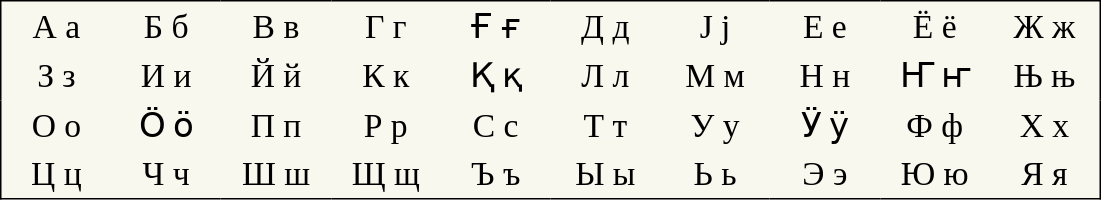<table style="font-family:Arial Unicode MS; font-size:1.4em; border-color:#000000; border-width:1px; border-style:solid; border-collapse:collapse; text-align:right; background-color:#F8F8EF">
<tr>
<td style="width:3em; text-align:center; padding: 3px;">А а</td>
<td style="width:3em; text-align:center; padding: 3px;">Б б</td>
<td style="width:3em; text-align:center; padding: 3px;">В в</td>
<td style="width:3em; text-align:center; padding: 3px;">Г г</td>
<td style="width:3em; text-align:center; padding: 3px;">Ғ ғ</td>
<td style="width:3em; text-align:center; padding: 3px;">Д д</td>
<td style="width:3em; text-align:center; padding: 3px;">Ј ј</td>
<td style="width:3em; text-align:center; padding: 3px;">Е е</td>
<td style="width:3em; text-align:center; padding: 3px;">Ё ё</td>
<td style="width:3em; text-align:center; padding: 3px;">Ж ж</td>
</tr>
<tr>
<td style="width:3em; text-align:center; padding: 3px;">З з</td>
<td style="width:3em; text-align:center; padding: 3px;">И и</td>
<td style="width:3em; text-align:center; padding: 3px;">Й й</td>
<td style="width:3em; text-align:center; padding: 3px;">К к</td>
<td style="width:3em; text-align:center; padding: 3px;">Қ қ</td>
<td style="width:3em; text-align:center; padding: 3px;">Л л</td>
<td style="width:3em; text-align:center; padding: 3px;">М м</td>
<td style="width:3em; text-align:center; padding: 3px;">Н н</td>
<td style="width:3em; text-align:center; padding: 3px;">Ҥ ҥ</td>
<td style="width:3em; text-align:center; padding: 3px;">Њ њ</td>
</tr>
<tr>
<td style="width:3em; text-align:center; padding: 3px;">О о</td>
<td style="width:3em; text-align:center; padding: 3px;">Ӧ ӧ</td>
<td style="width:3em; text-align:center; padding: 3px;">П п</td>
<td style="width:3em; text-align:center; padding: 3px;">Р р</td>
<td style="width:3em; text-align:center; padding: 3px;">С с</td>
<td style="width:3em; text-align:center; padding: 3px;">Т т</td>
<td style="width:3em; text-align:center; padding: 3px;">У у</td>
<td style="width:3em; text-align:center; padding: 3px;">Ӱ ӱ</td>
<td style="width:3em; text-align:center; padding: 3px;">Ф ф</td>
<td style="width:3em; text-align:center; padding: 3px;">Х х</td>
</tr>
<tr>
<td style="width:3em; text-align:center; padding: 3px;">Ц ц</td>
<td style="width:3em; text-align:center; padding: 3px;">Ч ч</td>
<td style="width:3em; text-align:center; padding: 3px;">Ш ш</td>
<td style="width:3em; text-align:center; padding: 3px;">Щ щ</td>
<td style="width:3em; text-align:center; padding: 3px;">Ъ ъ</td>
<td style="width:3em; text-align:center; padding: 3px;">Ы ы</td>
<td style="width:3em; text-align:center; padding: 3px;">Ь ь</td>
<td style="width:3em; text-align:center; padding: 3px;">Э э</td>
<td style="width:3em; text-align:center; padding: 3px;">Ю ю</td>
<td style="width:3em; text-align:center; padding: 3px;">Я я</td>
</tr>
</table>
